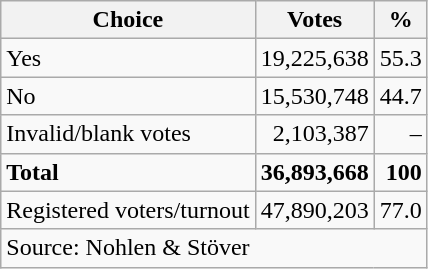<table class=wikitable style=text-align:right>
<tr>
<th>Choice</th>
<th>Votes</th>
<th>%</th>
</tr>
<tr>
<td align=left> Yes</td>
<td>19,225,638</td>
<td>55.3</td>
</tr>
<tr>
<td align=left>No</td>
<td>15,530,748</td>
<td>44.7</td>
</tr>
<tr>
<td align=left>Invalid/blank votes</td>
<td>2,103,387</td>
<td>–</td>
</tr>
<tr>
<td align=left><strong>Total</strong></td>
<td><strong>36,893,668</strong></td>
<td><strong>100</strong></td>
</tr>
<tr>
<td align=left>Registered voters/turnout</td>
<td>47,890,203</td>
<td>77.0</td>
</tr>
<tr>
<td align=left colspan=3>Source: Nohlen & Stöver</td>
</tr>
</table>
